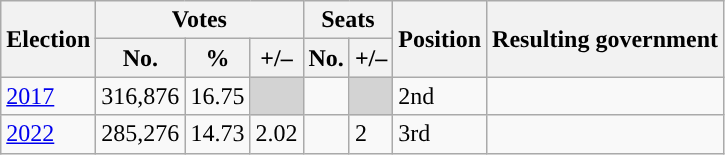<table class="wikitable">
<tr>
<th rowspan="2" style="background-color:">Election</th>
<th colspan="3" style="background-color:">Votes</th>
<th colspan="2" style="background-color:">Seats</th>
<th rowspan="2" style="background-color:">Position</th>
<th rowspan="2" style="background-color:">Resulting government</th>
</tr>
<tr>
<th style="background-color:">No.</th>
<th style="background-color:">%</th>
<th style="background-color:">+/–</th>
<th style="background-color:">No.</th>
<th style="background-color:">+/–</th>
</tr>
<tr>
<td><a href='#'>2017</a></td>
<td>316,876</td>
<td>16.75</td>
<td bgcolor="lightgray"></td>
<td></td>
<td bgcolor="lightgray"></td>
<td>2nd</td>
<td></td>
</tr>
<tr>
<td><a href='#'>2022</a></td>
<td>285,276</td>
<td>14.73</td>
<td> 2.02</td>
<td></td>
<td> 2</td>
<td> 3rd</td>
<td></td>
</tr>
</table>
